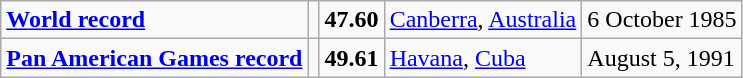<table class="wikitable">
<tr>
<td><strong><a href='#'>World record</a></strong></td>
<td></td>
<td><strong>47.60</strong></td>
<td><a href='#'>Canberra</a>, <a href='#'>Australia</a></td>
<td>6 October 1985</td>
</tr>
<tr>
<td><strong><a href='#'>Pan American Games record</a></strong></td>
<td></td>
<td><strong>49.61</strong></td>
<td><a href='#'>Havana</a>, <a href='#'>Cuba</a></td>
<td>August 5, 1991</td>
</tr>
</table>
